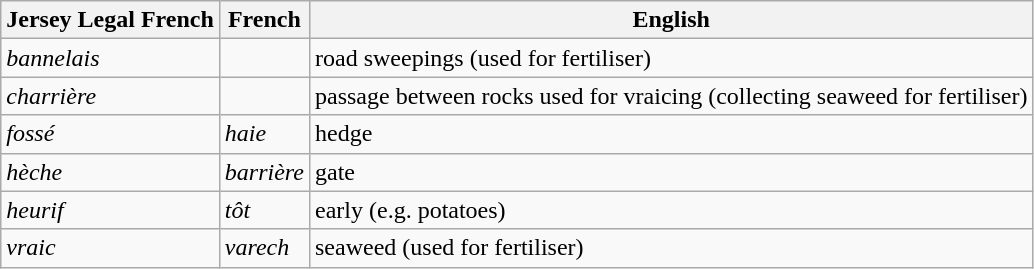<table class="wikitable">
<tr>
<th>Jersey Legal French</th>
<th>French</th>
<th>English</th>
</tr>
<tr>
<td><em>bannelais</em></td>
<td></td>
<td>road sweepings (used for fertiliser)</td>
</tr>
<tr>
<td><em>charrière</em></td>
<td></td>
<td>passage between rocks used for vraicing (collecting seaweed for fertiliser)</td>
</tr>
<tr>
<td><em>fossé</em></td>
<td><em>haie</em></td>
<td>hedge</td>
</tr>
<tr>
<td><em>hèche</em></td>
<td><em>barrière</em></td>
<td>gate</td>
</tr>
<tr>
<td><em>heurif</em></td>
<td><em>tôt </em></td>
<td>early (e.g. potatoes)</td>
</tr>
<tr>
<td><em>vraic</em></td>
<td><em>varech</em></td>
<td>seaweed (used for fertiliser)</td>
</tr>
</table>
